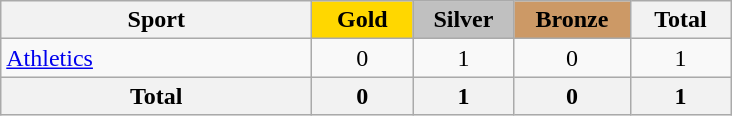<table class="wikitable sortable" style="text-align:center;">
<tr>
<th width=200>Sport</th>
<td bgcolor=gold width=60><strong>Gold</strong></td>
<td bgcolor=silver width=60><strong>Silver</strong></td>
<td bgcolor=#cc9966 width=70><strong>Bronze</strong></td>
<th width=60>Total</th>
</tr>
<tr>
<td align=left> <a href='#'>Athletics</a></td>
<td>0</td>
<td>1</td>
<td>0</td>
<td>1</td>
</tr>
<tr>
<th>Total</th>
<th>0</th>
<th>1</th>
<th>0</th>
<th>1</th>
</tr>
</table>
